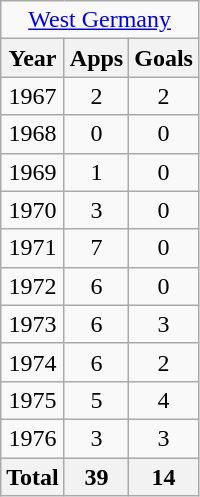<table class="wikitable" style="text-align:center">
<tr>
<td colspan=3><a href='#'>West Germany</a></td>
</tr>
<tr>
<th>Year</th>
<th>Apps</th>
<th>Goals</th>
</tr>
<tr>
<td>1967</td>
<td>2</td>
<td>2</td>
</tr>
<tr>
<td>1968</td>
<td>0</td>
<td>0</td>
</tr>
<tr>
<td>1969</td>
<td>1</td>
<td>0</td>
</tr>
<tr>
<td>1970</td>
<td>3</td>
<td>0</td>
</tr>
<tr>
<td>1971</td>
<td>7</td>
<td>0</td>
</tr>
<tr>
<td>1972</td>
<td>6</td>
<td>0</td>
</tr>
<tr>
<td>1973</td>
<td>6</td>
<td>3</td>
</tr>
<tr>
<td>1974</td>
<td>6</td>
<td>2</td>
</tr>
<tr>
<td>1975</td>
<td>5</td>
<td>4</td>
</tr>
<tr>
<td>1976</td>
<td>3</td>
<td>3</td>
</tr>
<tr>
<th>Total</th>
<th>39</th>
<th>14</th>
</tr>
</table>
